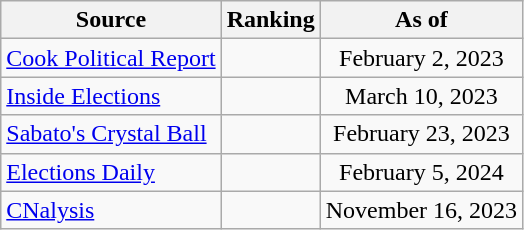<table class="wikitable" style="text-align:center">
<tr>
<th>Source</th>
<th>Ranking</th>
<th>As of</th>
</tr>
<tr>
<td style="text-align:left"><a href='#'>Cook Political Report</a></td>
<td></td>
<td>February 2, 2023</td>
</tr>
<tr>
<td style="text-align:left"><a href='#'>Inside Elections</a></td>
<td></td>
<td>March 10, 2023</td>
</tr>
<tr>
<td style="text-align:left"><a href='#'>Sabato's Crystal Ball</a></td>
<td></td>
<td>February 23, 2023</td>
</tr>
<tr>
<td style="text-align:left"><a href='#'>Elections Daily</a></td>
<td></td>
<td>February 5, 2024</td>
</tr>
<tr>
<td style="text-align:left"><a href='#'>CNalysis</a></td>
<td></td>
<td>November 16, 2023</td>
</tr>
</table>
